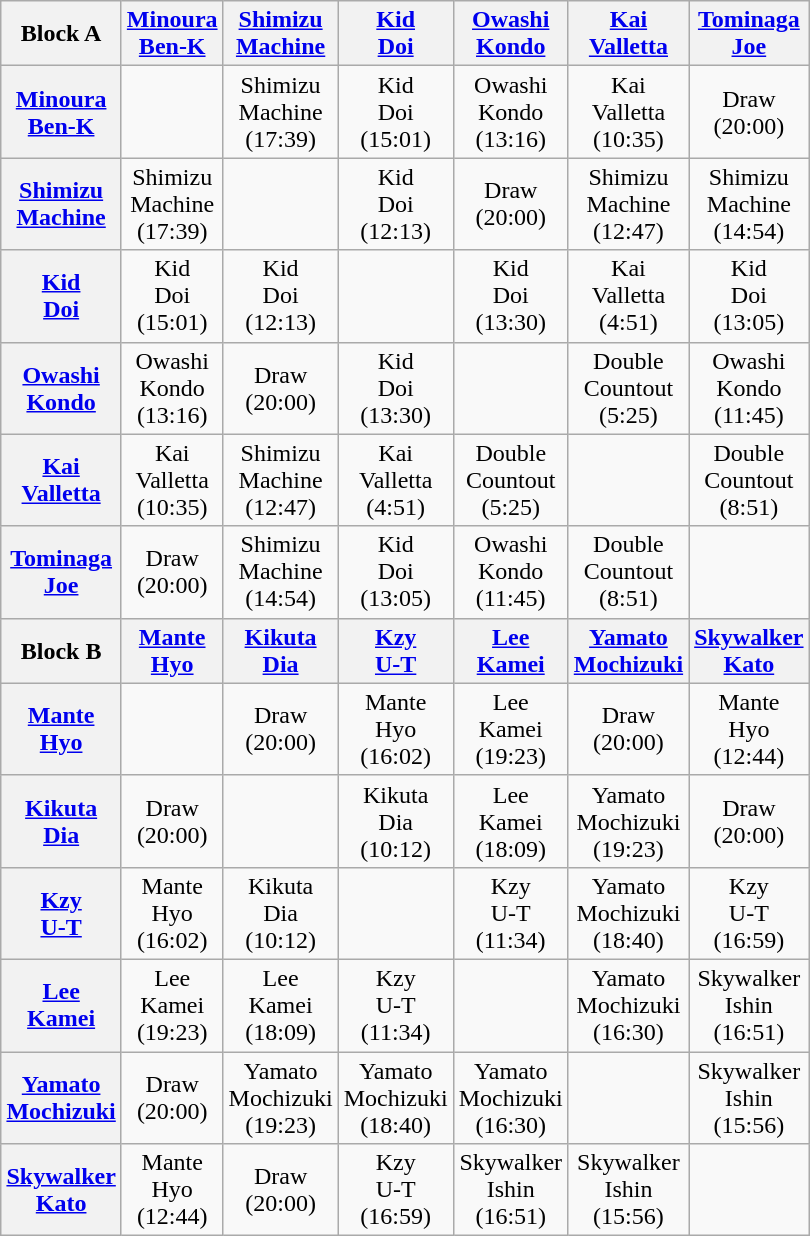<table class="wikitable" style="margin: 1em auto 1em auto;text-align:center">
<tr>
<th>Block A</th>
<th><a href='#'>Minoura</a><br><a href='#'>Ben-K</a></th>
<th><a href='#'>Shimizu</a><br><a href='#'>Machine</a></th>
<th><a href='#'>Kid</a><br><a href='#'>Doi</a></th>
<th><a href='#'>Owashi</a><br><a href='#'>Kondo</a></th>
<th><a href='#'>Kai</a><br><a href='#'>Valletta</a></th>
<th><a href='#'>Tominaga</a><br><a href='#'>Joe</a></th>
</tr>
<tr>
<th><a href='#'>Minoura</a><br><a href='#'>Ben-K</a></th>
<td></td>
<td>Shimizu<br>Machine<br>(17:39)</td>
<td>Kid<br>Doi<br>(15:01)</td>
<td>Owashi<br>Kondo<br>(13:16)</td>
<td>Kai<br>Valletta<br>(10:35)</td>
<td>Draw<br>(20:00)</td>
</tr>
<tr>
<th><a href='#'>Shimizu</a><br><a href='#'>Machine</a></th>
<td>Shimizu<br>Machine<br>(17:39)</td>
<td></td>
<td>Kid<br>Doi<br>(12:13)</td>
<td>Draw<br>(20:00)</td>
<td>Shimizu<br>Machine<br>(12:47)</td>
<td>Shimizu<br>Machine<br>(14:54)</td>
</tr>
<tr>
<th><a href='#'>Kid</a><br><a href='#'>Doi</a></th>
<td>Kid<br>Doi<br>(15:01)</td>
<td>Kid<br>Doi<br>(12:13)</td>
<td></td>
<td>Kid<br>Doi<br>(13:30)</td>
<td>Kai<br>Valletta<br>(4:51)</td>
<td>Kid<br>Doi<br>(13:05)</td>
</tr>
<tr>
<th><a href='#'>Owashi</a><br><a href='#'>Kondo</a></th>
<td>Owashi<br>Kondo<br>(13:16)</td>
<td>Draw<br>(20:00)</td>
<td>Kid<br>Doi<br>(13:30)</td>
<td></td>
<td>Double<br>Countout<br>(5:25)</td>
<td>Owashi<br>Kondo<br>(11:45)</td>
</tr>
<tr>
<th><a href='#'>Kai</a><br><a href='#'>Valletta</a></th>
<td>Kai<br>Valletta<br>(10:35)</td>
<td>Shimizu<br>Machine<br>(12:47)</td>
<td>Kai<br>Valletta<br>(4:51)</td>
<td>Double<br>Countout<br>(5:25)</td>
<td></td>
<td>Double<br>Countout<br>(8:51)</td>
</tr>
<tr>
<th><a href='#'>Tominaga</a><br><a href='#'>Joe</a></th>
<td>Draw<br>(20:00)</td>
<td>Shimizu<br>Machine<br>(14:54)</td>
<td>Kid<br>Doi<br>(13:05)</td>
<td>Owashi<br>Kondo<br>(11:45)</td>
<td>Double<br>Countout<br>(8:51)</td>
<td></td>
</tr>
<tr>
<th>Block B</th>
<th><a href='#'>Mante</a><br><a href='#'>Hyo</a></th>
<th><a href='#'>Kikuta</a><br><a href='#'>Dia</a></th>
<th><a href='#'>Kzy</a><br><a href='#'>U-T</a></th>
<th><a href='#'>Lee</a><br><a href='#'>Kamei</a></th>
<th><a href='#'>Yamato</a><br><a href='#'>Mochizuki</a></th>
<th><a href='#'>Skywalker</a><br><a href='#'>Kato</a></th>
</tr>
<tr>
<th><a href='#'>Mante</a><br><a href='#'>Hyo</a></th>
<td></td>
<td>Draw<br>(20:00)</td>
<td>Mante<br>Hyo<br>(16:02)</td>
<td>Lee<br>Kamei<br>(19:23)</td>
<td>Draw<br>(20:00)</td>
<td>Mante<br>Hyo<br>(12:44)</td>
</tr>
<tr>
<th><a href='#'>Kikuta</a><br><a href='#'>Dia</a></th>
<td>Draw<br>(20:00)</td>
<td></td>
<td>Kikuta<br>Dia<br>(10:12)</td>
<td>Lee<br>Kamei<br>(18:09)</td>
<td>Yamato<br>Mochizuki<br>(19:23)</td>
<td>Draw<br>(20:00)</td>
</tr>
<tr>
<th><a href='#'>Kzy</a><br><a href='#'>U-T</a></th>
<td>Mante<br>Hyo<br>(16:02)</td>
<td>Kikuta<br>Dia<br>(10:12)</td>
<td></td>
<td>Kzy<br>U-T<br>(11:34)</td>
<td>Yamato<br>Mochizuki<br>(18:40)</td>
<td>Kzy<br>U-T<br>(16:59)</td>
</tr>
<tr>
<th><a href='#'>Lee</a><br><a href='#'>Kamei</a></th>
<td>Lee<br>Kamei<br>(19:23)</td>
<td>Lee<br>Kamei<br>(18:09)</td>
<td>Kzy<br>U-T<br>(11:34)</td>
<td></td>
<td>Yamato<br>Mochizuki<br>(16:30)</td>
<td>Skywalker<br>Ishin<br>(16:51)</td>
</tr>
<tr>
<th><a href='#'>Yamato</a><br><a href='#'>Mochizuki</a></th>
<td>Draw<br>(20:00)</td>
<td>Yamato<br>Mochizuki<br>(19:23)</td>
<td>Yamato<br>Mochizuki<br>(18:40)</td>
<td>Yamato<br>Mochizuki<br>(16:30)</td>
<td></td>
<td>Skywalker<br>Ishin<br>(15:56)</td>
</tr>
<tr>
<th><a href='#'>Skywalker</a><br><a href='#'>Kato</a></th>
<td>Mante<br>Hyo<br>(12:44)</td>
<td>Draw<br>(20:00)</td>
<td>Kzy<br>U-T<br>(16:59)</td>
<td>Skywalker<br>Ishin<br>(16:51)</td>
<td>Skywalker<br>Ishin<br>(15:56)</td>
<td></td>
</tr>
</table>
